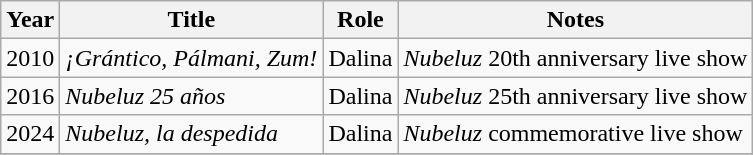<table class="wikitable sortable">
<tr>
<th>Year</th>
<th>Title</th>
<th>Role</th>
<th>Notes</th>
</tr>
<tr>
<td>2010</td>
<td><em>¡Grántico, Pálmani, Zum!</em></td>
<td>Dalina</td>
<td><em>Nubeluz</em> 20th anniversary live show</td>
</tr>
<tr>
<td>2016</td>
<td><em>Nubeluz 25 años</em></td>
<td>Dalina</td>
<td><em>Nubeluz</em> 25th anniversary live show</td>
</tr>
<tr>
<td>2024</td>
<td><em>Nubeluz, la despedida</em></td>
<td>Dalina</td>
<td><em>Nubeluz</em> commemorative live show</td>
</tr>
<tr>
</tr>
</table>
